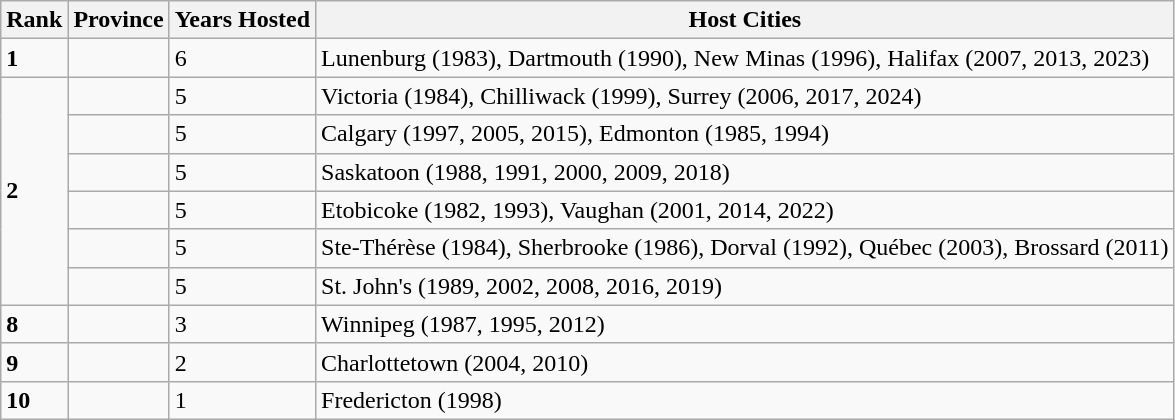<table class="wikitable">
<tr>
<th>Rank</th>
<th>Province</th>
<th>Years Hosted</th>
<th>Host Cities</th>
</tr>
<tr>
<td><strong>1</strong></td>
<td style="text-align:left;"></td>
<td>6</td>
<td>Lunenburg (1983), Dartmouth (1990), New Minas (1996), Halifax (2007, 2013, 2023)</td>
</tr>
<tr>
<td rowspan="6"><strong>2</strong></td>
<td style="text-align:left;"></td>
<td>5</td>
<td>Victoria (1984), Chilliwack (1999), Surrey (2006, 2017, 2024)</td>
</tr>
<tr>
<td style="text-align:left;"></td>
<td>5</td>
<td>Calgary (1997, 2005, 2015), Edmonton (1985, 1994)</td>
</tr>
<tr>
<td style="text-align:left;"></td>
<td>5</td>
<td>Saskatoon (1988, 1991, 2000, 2009, 2018)</td>
</tr>
<tr>
<td style="text-align:left;"></td>
<td>5</td>
<td>Etobicoke (1982, 1993), Vaughan (2001, 2014, 2022)</td>
</tr>
<tr>
<td style="text-align:left;"></td>
<td>5</td>
<td>Ste-Thérèse (1984), Sherbrooke (1986), Dorval (1992), Québec (2003), Brossard (2011)</td>
</tr>
<tr>
<td style="text-align:left;"></td>
<td>5</td>
<td>St. John's (1989, 2002, 2008, 2016, 2019)</td>
</tr>
<tr>
<td><strong>8</strong></td>
<td style="text-align:left;"></td>
<td>3</td>
<td>Winnipeg (1987, 1995, 2012)</td>
</tr>
<tr>
<td><strong>9</strong></td>
<td style="text-align:left;"></td>
<td>2</td>
<td>Charlottetown (2004, 2010)</td>
</tr>
<tr>
<td><strong>10</strong></td>
<td style="text-align:left;"></td>
<td>1</td>
<td>Fredericton (1998)</td>
</tr>
</table>
